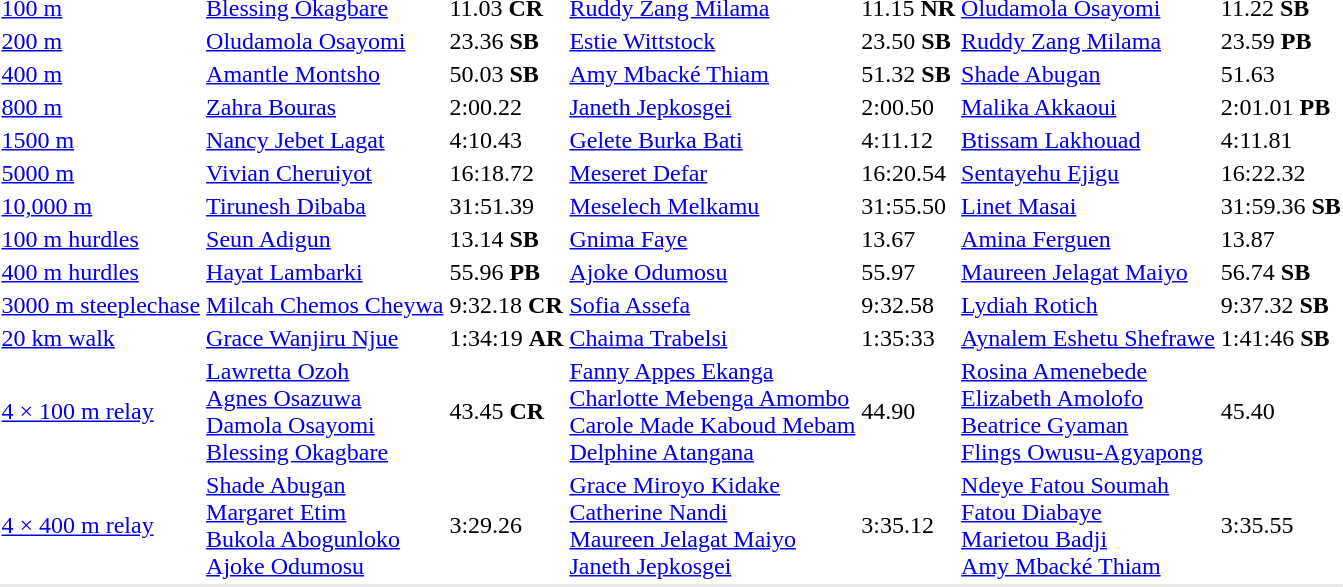<table>
<tr>
<td><a href='#'>100 m</a><br></td>
<td><a href='#'>Blessing Okagbare</a> <br> </td>
<td>11.03 <strong>CR</strong></td>
<td><a href='#'>Ruddy Zang Milama</a> <br> </td>
<td>11.15 <strong>NR</strong></td>
<td><a href='#'>Oludamola Osayomi</a> <br> </td>
<td>11.22 <strong>SB</strong></td>
</tr>
<tr>
<td><a href='#'>200 m</a><br></td>
<td><a href='#'>Oludamola Osayomi</a> <br> </td>
<td>23.36 <strong>SB</strong></td>
<td><a href='#'>Estie Wittstock</a> <br> </td>
<td>23.50 <strong>SB</strong></td>
<td><a href='#'>Ruddy Zang Milama</a> <br> </td>
<td>23.59 <strong>PB</strong></td>
</tr>
<tr>
<td><a href='#'>400 m</a><br></td>
<td><a href='#'>Amantle Montsho</a> <br> </td>
<td>50.03 <strong>SB</strong></td>
<td><a href='#'>Amy Mbacké Thiam</a> <br> </td>
<td>51.32 <strong>SB</strong></td>
<td><a href='#'>Shade Abugan</a> <br> </td>
<td>51.63</td>
</tr>
<tr>
<td><a href='#'>800 m</a><br></td>
<td><a href='#'>Zahra Bouras</a> <br> </td>
<td>2:00.22</td>
<td><a href='#'>Janeth Jepkosgei</a> <br> </td>
<td>2:00.50</td>
<td><a href='#'>Malika Akkaoui</a> <br> </td>
<td>2:01.01 <strong>PB</strong></td>
</tr>
<tr>
<td><a href='#'>1500 m</a><br></td>
<td><a href='#'>Nancy Jebet Lagat</a> <br> </td>
<td>4:10.43</td>
<td><a href='#'>Gelete Burka Bati</a> <br> </td>
<td>4:11.12</td>
<td><a href='#'>Btissam Lakhouad</a> <br> </td>
<td>4:11.81</td>
</tr>
<tr>
<td><a href='#'>5000 m</a><br></td>
<td><a href='#'>Vivian Cheruiyot</a> <br> </td>
<td>16:18.72</td>
<td><a href='#'>Meseret Defar</a> <br> </td>
<td>16:20.54</td>
<td><a href='#'>Sentayehu Ejigu</a> <br> </td>
<td>16:22.32</td>
</tr>
<tr>
<td><a href='#'>10,000 m</a><br></td>
<td><a href='#'>Tirunesh Dibaba</a> <br> </td>
<td>31:51.39</td>
<td><a href='#'>Meselech Melkamu</a> <br> </td>
<td>31:55.50</td>
<td><a href='#'>Linet Masai</a> <br> </td>
<td>31:59.36 <strong>SB</strong></td>
</tr>
<tr>
<td><a href='#'>100 m hurdles</a><br></td>
<td><a href='#'>Seun Adigun</a> <br> </td>
<td>13.14 <strong>SB</strong></td>
<td><a href='#'>Gnima Faye</a> <br> </td>
<td>13.67</td>
<td><a href='#'>Amina Ferguen</a> <br> </td>
<td>13.87</td>
</tr>
<tr>
<td><a href='#'>400 m hurdles</a><br></td>
<td><a href='#'>Hayat Lambarki</a> <br> </td>
<td>55.96 <strong>PB</strong></td>
<td><a href='#'>Ajoke Odumosu</a> <br> </td>
<td>55.97</td>
<td><a href='#'>Maureen Jelagat Maiyo</a> <br> </td>
<td>56.74 <strong>SB</strong></td>
</tr>
<tr>
<td><a href='#'>3000 m steeplechase</a><br></td>
<td><a href='#'>Milcah Chemos Cheywa</a> <br> </td>
<td>9:32.18 <strong>CR</strong></td>
<td><a href='#'>Sofia Assefa</a> <br> </td>
<td>9:32.58</td>
<td><a href='#'>Lydiah Rotich</a> <br> </td>
<td>9:37.32 <strong>SB</strong></td>
</tr>
<tr>
<td><a href='#'>20 km walk</a><br></td>
<td><a href='#'>Grace Wanjiru Njue</a> <br> </td>
<td>1:34:19 <strong>AR</strong></td>
<td><a href='#'>Chaima Trabelsi</a> <br> </td>
<td>1:35:33</td>
<td><a href='#'>Aynalem Eshetu Shefrawe</a> <br> </td>
<td>1:41:46 <strong>SB</strong></td>
</tr>
<tr>
<td><a href='#'>4 × 100 m relay</a><br></td>
<td><a href='#'>Lawretta Ozoh</a><br><a href='#'>Agnes Osazuwa</a><br><a href='#'>Damola Osayomi</a><br><a href='#'>Blessing Okagbare</a><br></td>
<td>43.45 <strong>CR</strong></td>
<td><a href='#'>Fanny Appes Ekanga</a><br><a href='#'>Charlotte Mebenga Amombo</a><br><a href='#'>Carole Made Kaboud Mebam</a><br><a href='#'>Delphine Atangana</a><br></td>
<td>44.90</td>
<td><a href='#'>Rosina Amenebede</a><br><a href='#'>Elizabeth Amolofo</a><br><a href='#'>Beatrice Gyaman</a><br><a href='#'>Flings Owusu-Agyapong</a><br></td>
<td>45.40</td>
</tr>
<tr>
<td><a href='#'>4 × 400 m relay</a><br></td>
<td><a href='#'>Shade Abugan</a><br><a href='#'>Margaret Etim</a><br><a href='#'>Bukola Abogunloko</a><br><a href='#'>Ajoke Odumosu</a><br></td>
<td>3:29.26</td>
<td><a href='#'>Grace Miroyo Kidake</a><br><a href='#'>Catherine Nandi</a><br><a href='#'>Maureen Jelagat Maiyo</a><br><a href='#'>Janeth Jepkosgei</a><br></td>
<td>3:35.12</td>
<td><a href='#'>Ndeye Fatou Soumah</a><br><a href='#'>Fatou Diabaye</a><br><a href='#'>Marietou Badji</a><br><a href='#'>Amy Mbacké Thiam</a><br></td>
<td>3:35.55</td>
</tr>
<tr bgcolor= e8e8e8>
<td colspan=7></td>
</tr>
</table>
